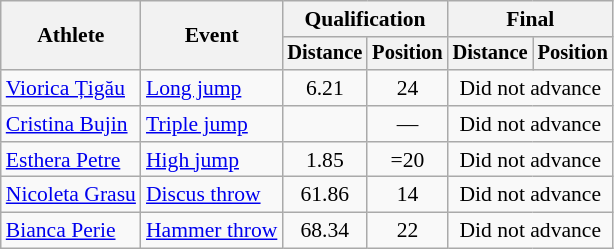<table class=wikitable style="font-size:90%">
<tr>
<th rowspan=2>Athlete</th>
<th rowspan=2>Event</th>
<th colspan="2">Qualification</th>
<th colspan="2">Final</th>
</tr>
<tr style="font-size:95%">
<th>Distance</th>
<th>Position</th>
<th>Distance</th>
<th>Position</th>
</tr>
<tr align=center>
<td align=left><a href='#'>Viorica Țigău</a></td>
<td align=left><a href='#'>Long jump</a></td>
<td>6.21</td>
<td>24</td>
<td colspan=2>Did not advance</td>
</tr>
<tr align=center>
<td align=left><a href='#'>Cristina Bujin</a></td>
<td align=left><a href='#'>Triple jump</a></td>
<td></td>
<td>—</td>
<td colspan=2>Did not advance</td>
</tr>
<tr align=center>
<td align=left><a href='#'>Esthera Petre</a></td>
<td align=left><a href='#'>High jump</a></td>
<td>1.85</td>
<td>=20</td>
<td colspan=2>Did not advance</td>
</tr>
<tr align=center>
<td align=left><a href='#'>Nicoleta Grasu</a></td>
<td align=left><a href='#'>Discus throw</a></td>
<td>61.86</td>
<td>14</td>
<td colspan=2>Did not advance</td>
</tr>
<tr align=center>
<td align=left><a href='#'>Bianca Perie</a></td>
<td align=left><a href='#'>Hammer throw</a></td>
<td>68.34</td>
<td>22</td>
<td colspan=2>Did not advance</td>
</tr>
</table>
